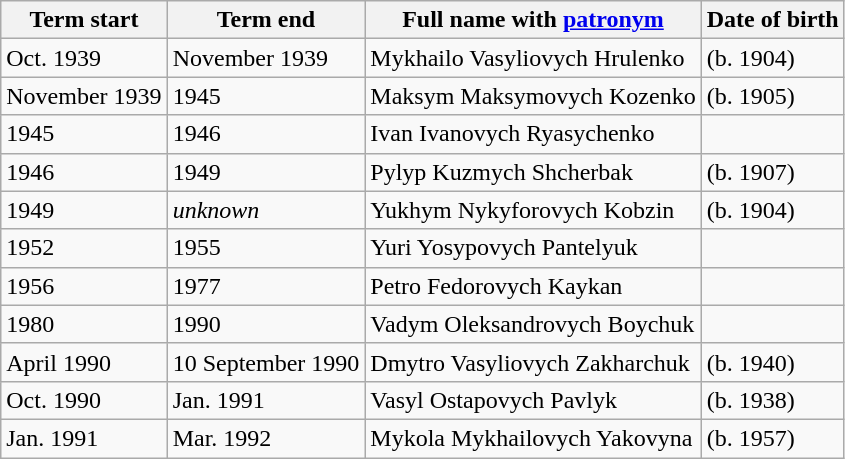<table class="wikitable">
<tr>
<th>Term start</th>
<th>Term end</th>
<th>Full name with <a href='#'>patronym</a></th>
<th>Date of birth</th>
</tr>
<tr>
<td>Oct. 1939</td>
<td>November 1939</td>
<td>Mykhailo Vasyliovych Hrulenko</td>
<td>(b. 1904)</td>
</tr>
<tr>
<td>November 1939</td>
<td>1945</td>
<td>Maksym Maksymovych Kozenko</td>
<td>(b. 1905)</td>
</tr>
<tr>
<td>1945</td>
<td>1946</td>
<td>Ivan Ivanovych Ryasychenko</td>
<td></td>
</tr>
<tr>
<td>1946</td>
<td>1949</td>
<td>Pylyp Kuzmych Shcherbak</td>
<td>(b. 1907)</td>
</tr>
<tr>
<td>1949</td>
<td><em>unknown</em></td>
<td>Yukhym Nykyforovych Kobzin</td>
<td>(b. 1904)</td>
</tr>
<tr>
<td>1952</td>
<td>1955</td>
<td>Yuri Yosypovych Pantelyuk</td>
<td></td>
</tr>
<tr>
<td>1956</td>
<td>1977</td>
<td>Petro Fedorovych Kaykan</td>
<td></td>
</tr>
<tr>
<td>1980</td>
<td>1990</td>
<td>Vadym Oleksandrovych Boychuk</td>
<td></td>
</tr>
<tr>
<td>April 1990</td>
<td>10 September 1990</td>
<td>Dmytro Vasyliovych Zakharchuk</td>
<td>(b. 1940)</td>
</tr>
<tr>
<td>Oct. 1990</td>
<td>Jan. 1991</td>
<td>Vasyl Ostapovych Pavlyk</td>
<td>(b. 1938)</td>
</tr>
<tr>
<td>Jan. 1991</td>
<td>Mar. 1992</td>
<td>Mykola Mykhailovych Yakovyna</td>
<td>(b. 1957)</td>
</tr>
</table>
